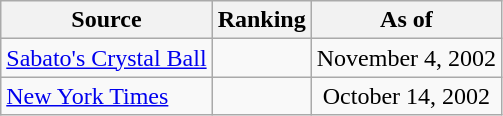<table class="wikitable" style="text-align:center">
<tr>
<th>Source</th>
<th>Ranking</th>
<th>As of</th>
</tr>
<tr>
<td align=left><a href='#'>Sabato's Crystal Ball</a></td>
<td></td>
<td>November 4, 2002</td>
</tr>
<tr>
<td align=left><a href='#'>New York Times</a></td>
<td></td>
<td>October 14, 2002</td>
</tr>
</table>
